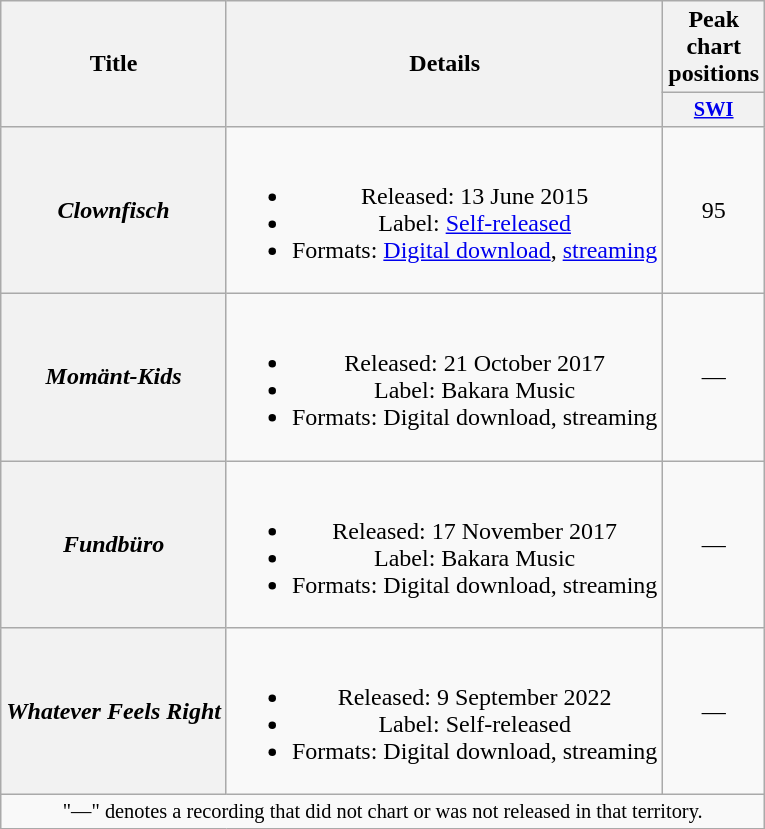<table class="wikitable plainrowheaders" style="text-align:center;" border="1">
<tr>
<th scope="col" rowspan="2">Title</th>
<th scope="col" rowspan="2">Details</th>
<th scope="col">Peak chart positions</th>
</tr>
<tr>
<th scope="col" style="width:3em;font-size:85%;"><a href='#'>SWI</a><br></th>
</tr>
<tr>
<th scope="row"><em>Clownfisch</em></th>
<td><br><ul><li>Released: 13 June 2015</li><li>Label: <a href='#'>Self-released</a></li><li>Formats: <a href='#'>Digital download</a>, <a href='#'>streaming</a></li></ul></td>
<td>95</td>
</tr>
<tr>
<th scope="row"><em>Momänt-Kids</em></th>
<td><br><ul><li>Released: 21 October 2017</li><li>Label: Bakara Music</li><li>Formats: Digital download, streaming</li></ul></td>
<td>—</td>
</tr>
<tr>
<th scope="row"><em>Fundbüro</em></th>
<td><br><ul><li>Released: 17 November 2017</li><li>Label: Bakara Music</li><li>Formats: Digital download, streaming</li></ul></td>
<td>—</td>
</tr>
<tr>
<th scope="row"><em>Whatever Feels Right</em></th>
<td><br><ul><li>Released: 9 September 2022</li><li>Label: Self-released</li><li>Formats: Digital download, streaming</li></ul></td>
<td>—</td>
</tr>
<tr>
<td colspan="4" style="font-size:85%">"—" denotes a recording that did not chart or was not released in that territory.</td>
</tr>
</table>
